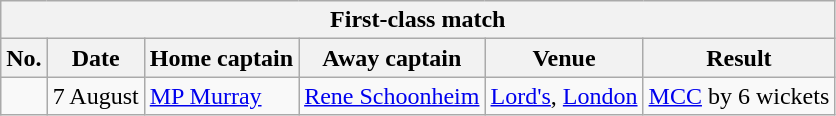<table class="wikitable">
<tr>
<th colspan="9">First-class match</th>
</tr>
<tr>
<th>No.</th>
<th>Date</th>
<th>Home captain</th>
<th>Away captain</th>
<th>Venue</th>
<th>Result</th>
</tr>
<tr>
<td></td>
<td>7 August</td>
<td><a href='#'>MP Murray</a></td>
<td><a href='#'>Rene Schoonheim</a></td>
<td><a href='#'>Lord's</a>, <a href='#'>London</a></td>
<td><a href='#'>MCC</a> by 6 wickets</td>
</tr>
</table>
